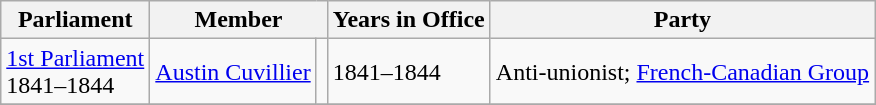<table class="wikitable">
<tr>
<th>Parliament</th>
<th colspan ="2">Member</th>
<th>Years in Office</th>
<th>Party</th>
</tr>
<tr>
<td><a href='#'>1st Parliament</a><br>1841–1844</td>
<td><a href='#'>Austin Cuvillier</a></td>
<td></td>
<td>1841–1844</td>
<td>Anti-unionist;  <a href='#'>French-Canadian Group</a></td>
</tr>
<tr>
</tr>
</table>
